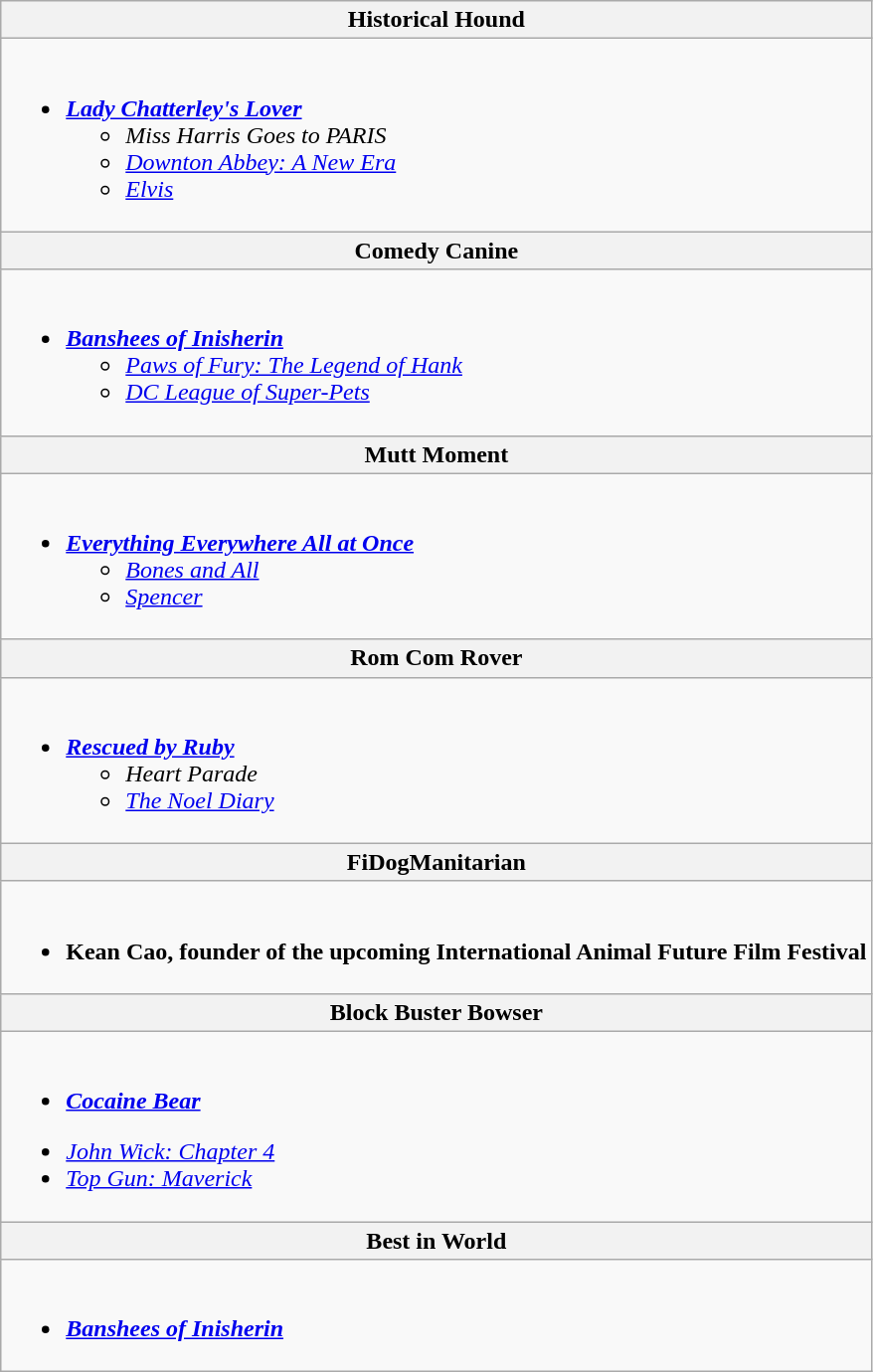<table class="wikitable">
<tr>
<th><strong>Historical Hound</strong></th>
</tr>
<tr>
<td><br><ul><li><strong><a href='#'><em>Lady Chatterley's Lover</em></a></strong><ul><li><em>Miss Harris Goes to PARIS</em></li><li><em><a href='#'>Downton Abbey: A New Era</a></em></li><li><a href='#'><em>Elvis</em></a></li></ul></li></ul></td>
</tr>
<tr>
<th>Comedy Canine</th>
</tr>
<tr>
<td><br><ul><li><strong><a href='#'><em>Banshees of Inisherin</em></a></strong><ul><li><em><a href='#'>Paws of Fury: The Legend of Hank</a></em></li><li><em><a href='#'>DC League of Super-Pets</a></em></li></ul></li></ul></td>
</tr>
<tr>
<th>Mutt Moment</th>
</tr>
<tr>
<td><br><ul><li><strong><em><a href='#'>Everything Everywhere All at Once</a></em></strong><ul><li><em><a href='#'>Bones and All</a></em></li><li><a href='#'><em>Spencer</em></a></li></ul></li></ul></td>
</tr>
<tr>
<th>Rom Com Rover</th>
</tr>
<tr>
<td><br><ul><li><strong><em><a href='#'>Rescued by Ruby</a></em></strong><ul><li><em>Heart Parade</em></li><li><em><a href='#'>The Noel Diary</a></em></li></ul></li></ul></td>
</tr>
<tr>
<th>FiDogManitarian</th>
</tr>
<tr>
<td><br><ul><li><strong>Kean Cao, founder of the upcoming International Animal Future Film Festival</strong></li></ul></td>
</tr>
<tr>
<th>Block Buster Bowser</th>
</tr>
<tr>
<td><br><ul><li><strong><em><a href='#'>Cocaine Bear</a></em></strong></li></ul><ul><li><em><a href='#'>John Wick: Chapter 4</a></em></li><li><em><a href='#'>Top Gun: Maverick</a></em></li></ul></td>
</tr>
<tr>
<th>Best in World</th>
</tr>
<tr>
<td><br><ul><li><strong><a href='#'><em>Banshees of Inisherin</em></a></strong></li></ul></td>
</tr>
</table>
